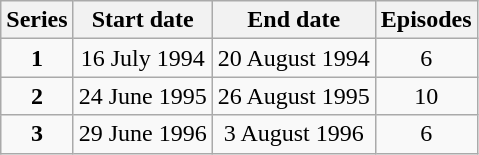<table class="wikitable" style="text-align:center;">
<tr>
<th>Series</th>
<th>Start date</th>
<th>End date</th>
<th>Episodes</th>
</tr>
<tr>
<td><strong>1</strong></td>
<td>16 July 1994</td>
<td>20 August 1994</td>
<td>6</td>
</tr>
<tr>
<td><strong>2</strong></td>
<td>24 June 1995</td>
<td>26 August 1995</td>
<td>10</td>
</tr>
<tr>
<td><strong>3</strong></td>
<td>29 June 1996</td>
<td>3 August 1996</td>
<td>6</td>
</tr>
</table>
